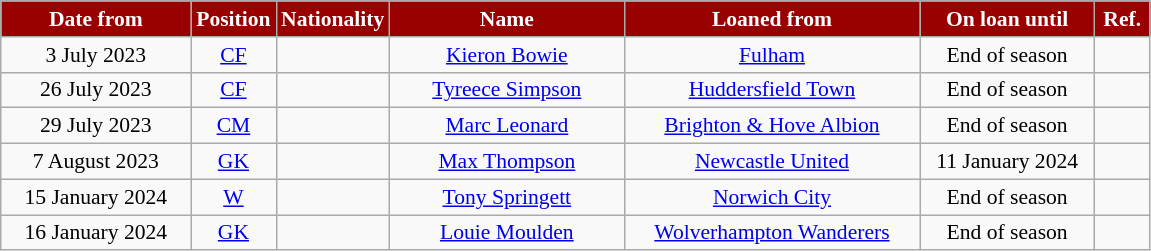<table class="wikitable"  style="text-align:center; font-size:90%; ">
<tr>
<th style="background:#990000; color:white; width:120px;">Date from</th>
<th style="background:#990000; color:white; width:50px;">Position</th>
<th style="background:#990000; color:white; width:50px;">Nationality</th>
<th style="background:#990000; color:white; width:150px;">Name</th>
<th style="background:#990000; color:white; width:190px;">Loaned from</th>
<th style="background:#990000; color:white; width:110px;">On loan until</th>
<th style="background:#990000; color:white; width:30px;">Ref.</th>
</tr>
<tr>
<td>3 July 2023</td>
<td><a href='#'>CF</a></td>
<td></td>
<td><a href='#'>Kieron Bowie</a></td>
<td> <a href='#'>Fulham</a></td>
<td>End of season</td>
<td></td>
</tr>
<tr>
<td>26 July 2023</td>
<td><a href='#'>CF</a></td>
<td></td>
<td><a href='#'>Tyreece Simpson</a></td>
<td> <a href='#'>Huddersfield Town</a></td>
<td>End of season</td>
<td></td>
</tr>
<tr>
<td>29 July 2023</td>
<td><a href='#'>CM</a></td>
<td></td>
<td><a href='#'>Marc Leonard</a></td>
<td> <a href='#'>Brighton & Hove Albion</a></td>
<td>End of season</td>
<td></td>
</tr>
<tr>
<td>7 August 2023</td>
<td><a href='#'>GK</a></td>
<td></td>
<td><a href='#'>Max Thompson</a></td>
<td> <a href='#'>Newcastle United</a></td>
<td>11 January 2024</td>
<td></td>
</tr>
<tr>
<td>15 January 2024</td>
<td><a href='#'>W</a></td>
<td></td>
<td><a href='#'>Tony Springett</a></td>
<td> <a href='#'>Norwich City</a></td>
<td>End of season</td>
<td></td>
</tr>
<tr>
<td>16 January 2024</td>
<td><a href='#'>GK</a></td>
<td></td>
<td><a href='#'>Louie Moulden</a></td>
<td> <a href='#'>Wolverhampton Wanderers</a></td>
<td>End of season</td>
<td></td>
</tr>
</table>
